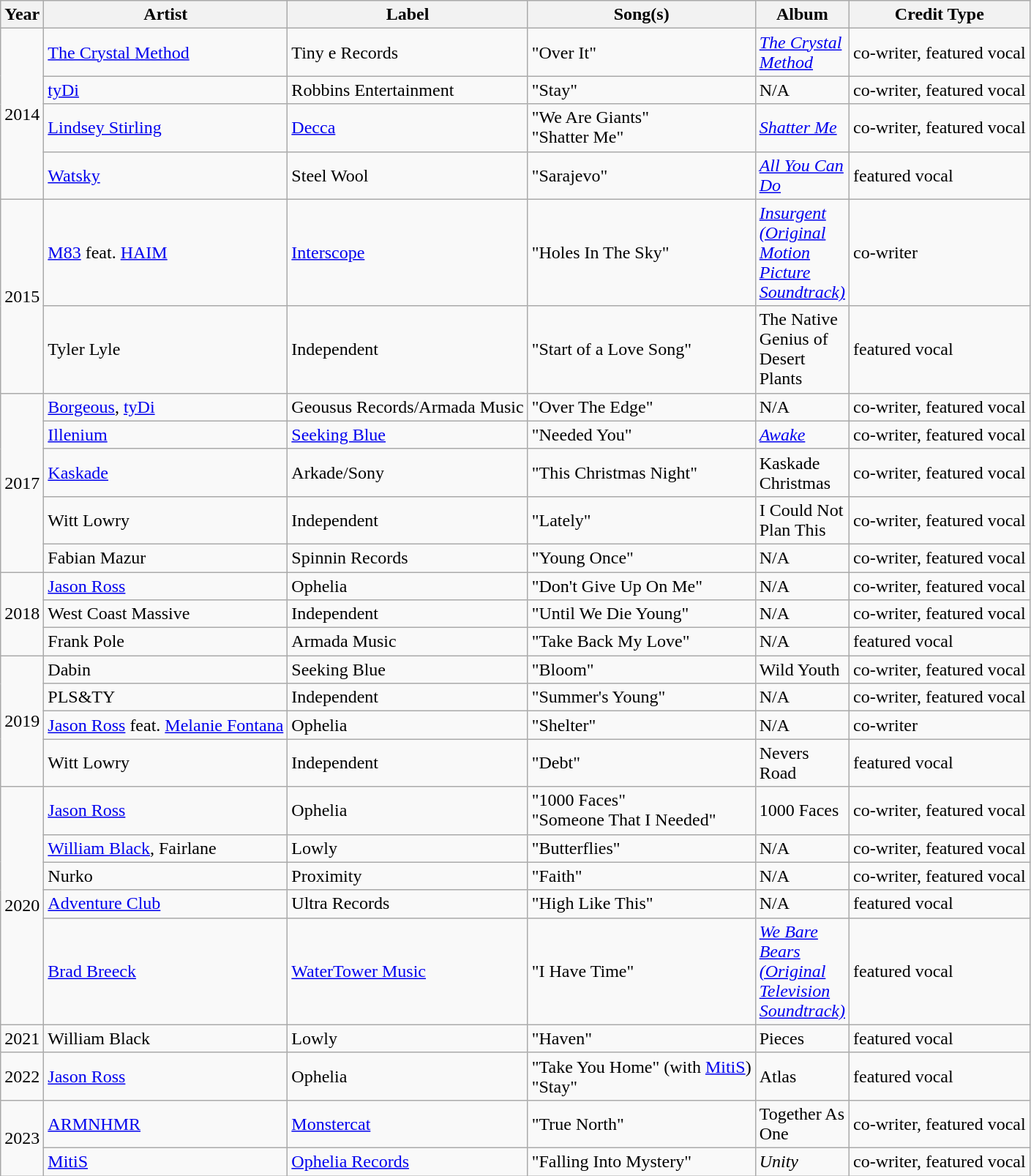<table class="wikitable">
<tr>
<th width="15">Year</th>
<th>Artist</th>
<th>Label</th>
<th>Song(s)</th>
<th width="50">Album</th>
<th>Credit Type</th>
</tr>
<tr>
<td rowspan="4">2014</td>
<td><a href='#'>The Crystal Method</a></td>
<td>Tiny e Records</td>
<td>"Over It"</td>
<td><em><a href='#'>The Crystal Method</a></em></td>
<td>co-writer, featured vocal</td>
</tr>
<tr>
<td><a href='#'>tyDi</a></td>
<td>Robbins Entertainment</td>
<td>"Stay"</td>
<td>N/A</td>
<td>co-writer, featured vocal</td>
</tr>
<tr>
<td><a href='#'>Lindsey Stirling</a></td>
<td><a href='#'>Decca</a></td>
<td>"We Are Giants"<br>"Shatter Me"</td>
<td><em><a href='#'>Shatter Me</a></em></td>
<td>co-writer, featured vocal</td>
</tr>
<tr>
<td><a href='#'>Watsky</a></td>
<td>Steel Wool</td>
<td>"Sarajevo"</td>
<td><em><a href='#'>All You Can Do</a></em></td>
<td>featured vocal</td>
</tr>
<tr>
<td rowspan="2">2015</td>
<td><a href='#'>M83</a> feat. <a href='#'>HAIM</a></td>
<td><a href='#'>Interscope</a></td>
<td>"Holes In The Sky"</td>
<td><em><a href='#'>Insurgent (Original Motion Picture Soundtrack)</a></em></td>
<td>co-writer</td>
</tr>
<tr>
<td>Tyler Lyle</td>
<td>Independent</td>
<td>"Start of a Love Song"</td>
<td>The Native Genius of Desert Plants</td>
<td>featured vocal</td>
</tr>
<tr>
<td rowspan="5">2017</td>
<td><a href='#'>Borgeous</a>, <a href='#'>tyDi</a></td>
<td>Geousus Records/Armada Music</td>
<td>"Over The Edge"</td>
<td>N/A</td>
<td>co-writer, featured vocal</td>
</tr>
<tr>
<td><a href='#'>Illenium</a></td>
<td><a href='#'>Seeking Blue</a></td>
<td>"Needed You"</td>
<td><em><a href='#'>Awake</a></em></td>
<td>co-writer, featured vocal</td>
</tr>
<tr>
<td><a href='#'>Kaskade</a></td>
<td>Arkade/Sony</td>
<td>"This Christmas Night"</td>
<td>Kaskade Christmas</td>
<td>co-writer, featured vocal</td>
</tr>
<tr>
<td>Witt Lowry</td>
<td>Independent</td>
<td>"Lately"</td>
<td>I Could Not Plan This</td>
<td>co-writer, featured vocal</td>
</tr>
<tr>
<td>Fabian Mazur</td>
<td>Spinnin Records</td>
<td>"Young Once"</td>
<td>N/A</td>
<td>co-writer, featured vocal</td>
</tr>
<tr>
<td rowspan="3">2018</td>
<td><a href='#'>Jason Ross</a></td>
<td>Ophelia</td>
<td>"Don't Give Up On Me"</td>
<td>N/A</td>
<td>co-writer, featured vocal</td>
</tr>
<tr>
<td>West Coast Massive</td>
<td>Independent</td>
<td>"Until We Die Young"</td>
<td>N/A</td>
<td>co-writer, featured vocal</td>
</tr>
<tr>
<td>Frank Pole</td>
<td>Armada Music</td>
<td>"Take Back My Love"</td>
<td>N/A</td>
<td>featured vocal</td>
</tr>
<tr>
<td rowspan="4">2019</td>
<td>Dabin</td>
<td>Seeking Blue</td>
<td>"Bloom"</td>
<td>Wild Youth</td>
<td>co-writer, featured vocal</td>
</tr>
<tr>
<td>PLS&TY</td>
<td>Independent</td>
<td>"Summer's Young"</td>
<td>N/A</td>
<td>co-writer, featured vocal</td>
</tr>
<tr>
<td><a href='#'>Jason Ross</a> feat. <a href='#'>Melanie Fontana</a></td>
<td>Ophelia</td>
<td>"Shelter"</td>
<td>N/A</td>
<td>co-writer</td>
</tr>
<tr>
<td>Witt Lowry</td>
<td>Independent</td>
<td>"Debt"</td>
<td>Nevers Road</td>
<td>featured vocal</td>
</tr>
<tr>
<td rowspan="5">2020</td>
<td><a href='#'>Jason Ross</a></td>
<td>Ophelia</td>
<td>"1000 Faces"<br>"Someone That I Needed"</td>
<td>1000 Faces</td>
<td>co-writer, featured vocal</td>
</tr>
<tr>
<td><a href='#'>William Black</a>, Fairlane</td>
<td>Lowly</td>
<td>"Butterflies"</td>
<td>N/A</td>
<td>co-writer, featured vocal</td>
</tr>
<tr>
<td>Nurko</td>
<td>Proximity</td>
<td>"Faith"</td>
<td>N/A</td>
<td>co-writer, featured vocal</td>
</tr>
<tr>
<td><a href='#'>Adventure Club</a></td>
<td>Ultra Records</td>
<td>"High Like This"</td>
<td>N/A</td>
<td>featured vocal</td>
</tr>
<tr>
<td><a href='#'>Brad Breeck</a></td>
<td><a href='#'>WaterTower Music</a></td>
<td>"I Have Time"</td>
<td><em><a href='#'>We Bare Bears (Original Television Soundtrack)</a></em></td>
<td>featured vocal</td>
</tr>
<tr>
<td>2021</td>
<td>William Black</td>
<td>Lowly</td>
<td>"Haven"</td>
<td>Pieces</td>
<td>featured vocal</td>
</tr>
<tr>
<td>2022</td>
<td><a href='#'>Jason Ross</a></td>
<td>Ophelia</td>
<td>"Take You Home" (with <a href='#'>MitiS</a>)<br>"Stay"</td>
<td>Atlas</td>
<td>featured vocal</td>
</tr>
<tr>
<td rowspan="2">2023</td>
<td><a href='#'>ARMNHMR</a></td>
<td><a href='#'>Monstercat</a></td>
<td>"True North"</td>
<td>Together As One</td>
<td>co-writer, featured vocal</td>
</tr>
<tr>
<td><a href='#'>MitiS</a></td>
<td><a href='#'>Ophelia Records</a></td>
<td>"Falling Into Mystery"</td>
<td><em>Unity</em></td>
<td>co-writer, featured vocal</td>
</tr>
</table>
